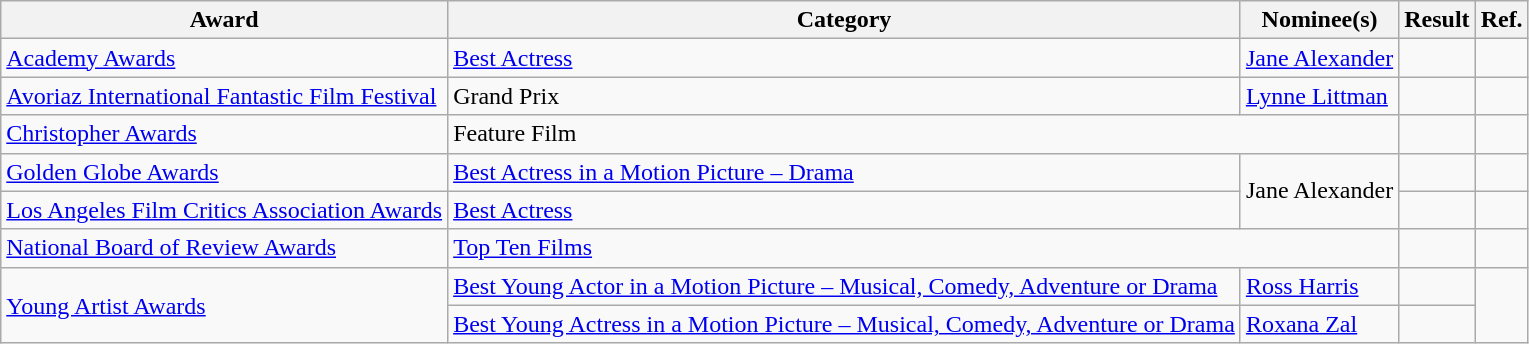<table class="wikitable">
<tr>
<th>Award</th>
<th>Category</th>
<th>Nominee(s)</th>
<th>Result</th>
<th>Ref.</th>
</tr>
<tr>
<td><a href='#'>Academy Awards</a></td>
<td><a href='#'>Best Actress</a></td>
<td><a href='#'>Jane Alexander</a></td>
<td></td>
<td align="center"></td>
</tr>
<tr>
<td><a href='#'>Avoriaz International Fantastic Film Festival</a></td>
<td>Grand Prix</td>
<td><a href='#'>Lynne Littman</a></td>
<td></td>
<td align="center"></td>
</tr>
<tr>
<td><a href='#'>Christopher Awards</a></td>
<td colspan="2">Feature Film</td>
<td></td>
<td align="center"></td>
</tr>
<tr>
<td><a href='#'>Golden Globe Awards</a></td>
<td><a href='#'>Best Actress in a Motion Picture – Drama</a></td>
<td rowspan="2">Jane Alexander</td>
<td></td>
<td align="center"></td>
</tr>
<tr>
<td><a href='#'>Los Angeles Film Critics Association Awards</a></td>
<td><a href='#'>Best Actress</a></td>
<td></td>
<td align="center"></td>
</tr>
<tr>
<td><a href='#'>National Board of Review Awards</a></td>
<td colspan="2"><a href='#'>Top Ten Films</a></td>
<td></td>
<td align="center"></td>
</tr>
<tr>
<td rowspan="2"><a href='#'>Young Artist Awards</a></td>
<td><a href='#'>Best Young Actor in a Motion Picture – Musical, Comedy, Adventure or Drama</a></td>
<td><a href='#'>Ross Harris</a></td>
<td></td>
<td align="center" rowspan="2"></td>
</tr>
<tr>
<td><a href='#'>Best Young Actress in a Motion Picture – Musical, Comedy, Adventure or Drama</a></td>
<td><a href='#'>Roxana Zal</a></td>
<td></td>
</tr>
</table>
